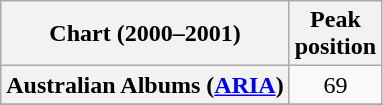<table class="wikitable sortable plainrowheaders">
<tr>
<th>Chart (2000–2001)</th>
<th>Peak<br>position</th>
</tr>
<tr>
<th scope="row">Australian Albums (<a href='#'>ARIA</a>)</th>
<td align="center">69</td>
</tr>
<tr>
</tr>
<tr>
</tr>
<tr>
</tr>
<tr>
</tr>
<tr>
</tr>
<tr>
</tr>
<tr>
</tr>
<tr>
</tr>
<tr>
</tr>
<tr>
</tr>
<tr>
</tr>
<tr>
</tr>
<tr>
</tr>
<tr>
</tr>
</table>
